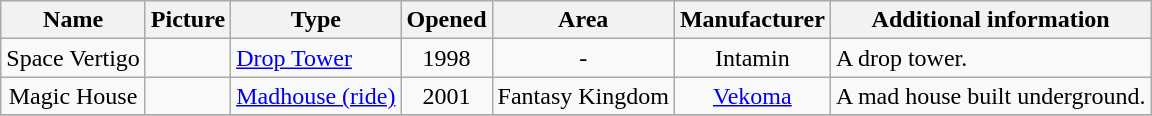<table class="wikitable sortable">
<tr>
<th>Name</th>
<th class="unsortable">Picture</th>
<th>Type</th>
<th>Opened</th>
<th>Area</th>
<th>Manufacturer</th>
<th class="unsortable">Additional information</th>
</tr>
<tr>
<td align=center>Space Vertigo</td>
<td></td>
<td><a href='#'>Drop Tower</a></td>
<td align=center>1998</td>
<td align=center>-</td>
<td align="center">Intamin</td>
<td>A drop tower.</td>
</tr>
<tr>
<td align=center>Magic House</td>
<td align=center></td>
<td><a href='#'>Madhouse (ride)</a></td>
<td align=center>2001</td>
<td>Fantasy Kingdom</td>
<td align=center><a href='#'>Vekoma</a></td>
<td>A mad house built underground.</td>
</tr>
<tr>
</tr>
</table>
